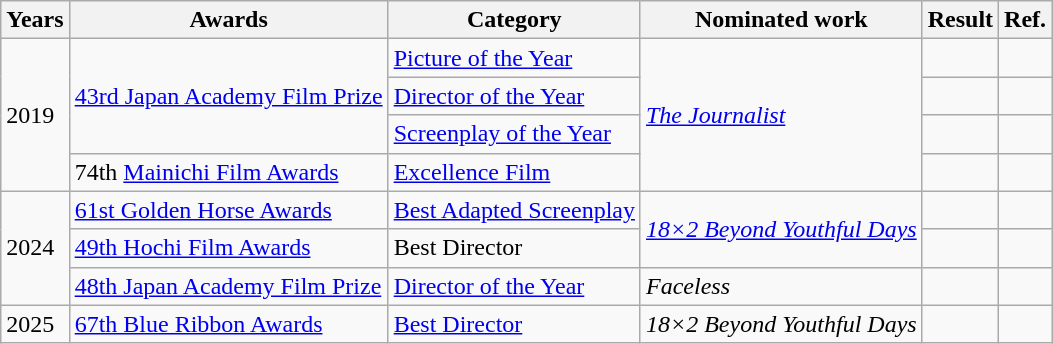<table class="wikitable">
<tr>
<th>Years</th>
<th>Awards</th>
<th>Category</th>
<th>Nominated work</th>
<th>Result</th>
<th>Ref.</th>
</tr>
<tr>
<td rowspan=4>2019</td>
<td rowspan=3><a href='#'>43rd Japan Academy Film Prize</a></td>
<td><a href='#'>Picture of the Year</a></td>
<td rowspan=4><em><a href='#'>The Journalist</a></em></td>
<td></td>
<td></td>
</tr>
<tr>
<td><a href='#'>Director of the Year</a></td>
<td></td>
<td></td>
</tr>
<tr>
<td><a href='#'>Screenplay of the Year</a></td>
<td></td>
<td></td>
</tr>
<tr>
<td>74th <a href='#'>Mainichi Film Awards</a></td>
<td><a href='#'>Excellence Film</a></td>
<td></td>
<td></td>
</tr>
<tr>
<td rowspan="3">2024</td>
<td><a href='#'>61st Golden Horse Awards</a></td>
<td><a href='#'>Best Adapted Screenplay</a></td>
<td rowspan="2"><em><a href='#'>18×2 Beyond Youthful Days</a></em></td>
<td></td>
<td></td>
</tr>
<tr>
<td><a href='#'>49th Hochi Film Awards</a></td>
<td>Best Director</td>
<td></td>
<td></td>
</tr>
<tr>
<td><a href='#'>48th Japan Academy Film Prize</a></td>
<td><a href='#'>Director of the Year</a></td>
<td><em>Faceless</em></td>
<td></td>
<td></td>
</tr>
<tr>
<td>2025</td>
<td><a href='#'>67th Blue Ribbon Awards</a></td>
<td><a href='#'>Best Director</a></td>
<td><em>18×2 Beyond Youthful Days</em></td>
<td></td>
<td></td>
</tr>
</table>
